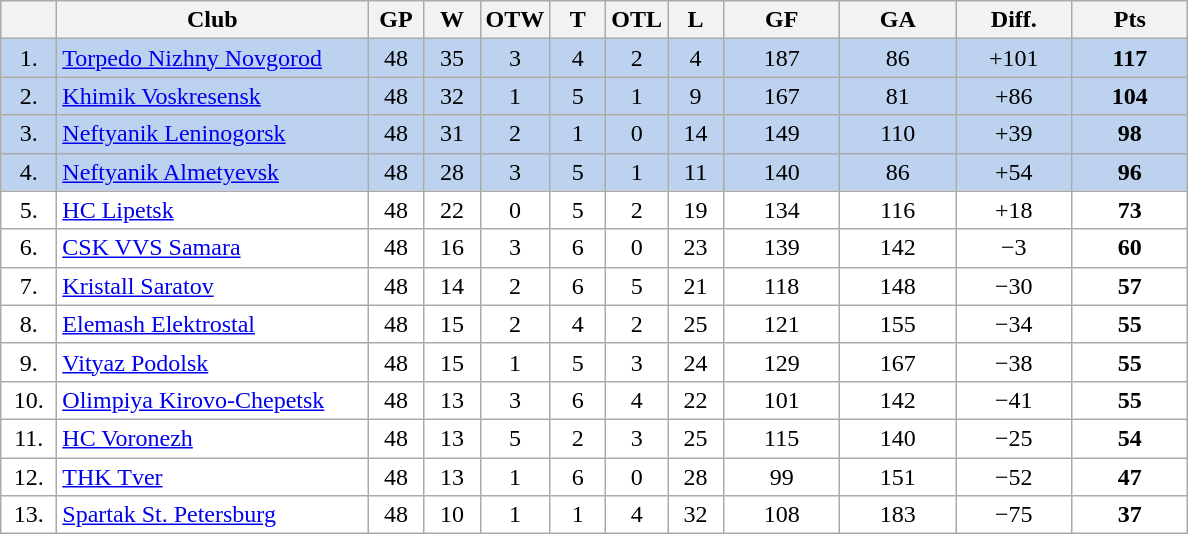<table class="wikitable">
<tr>
<th width="30"></th>
<th width="200">Club</th>
<th width="30">GP</th>
<th width="30">W</th>
<th width="30">OTW</th>
<th width="30">T</th>
<th width="30">OTL</th>
<th width="30">L</th>
<th width="70">GF</th>
<th width="70">GA</th>
<th width="70">Diff.</th>
<th width="70">Pts</th>
</tr>
<tr bgcolor="#BCD2EE" align="center">
<td>1.</td>
<td align="left"><a href='#'>Torpedo Nizhny Novgorod</a></td>
<td>48</td>
<td>35</td>
<td>3</td>
<td>4</td>
<td>2</td>
<td>4</td>
<td>187</td>
<td>86</td>
<td>+101</td>
<td><strong>117</strong></td>
</tr>
<tr bgcolor="#BCD2EE" align="center">
<td>2.</td>
<td align="left"><a href='#'>Khimik Voskresensk</a></td>
<td>48</td>
<td>32</td>
<td>1</td>
<td>5</td>
<td>1</td>
<td>9</td>
<td>167</td>
<td>81</td>
<td>+86</td>
<td><strong>104</strong></td>
</tr>
<tr bgcolor="#BCD2EE" align="center">
<td>3.</td>
<td align="left"><a href='#'>Neftyanik Leninogorsk</a></td>
<td>48</td>
<td>31</td>
<td>2</td>
<td>1</td>
<td>0</td>
<td>14</td>
<td>149</td>
<td>110</td>
<td>+39</td>
<td><strong>98</strong></td>
</tr>
<tr bgcolor="#BCD2EE" align="center">
<td>4.</td>
<td align="left"><a href='#'>Neftyanik Almetyevsk</a></td>
<td>48</td>
<td>28</td>
<td>3</td>
<td>5</td>
<td>1</td>
<td>11</td>
<td>140</td>
<td>86</td>
<td>+54</td>
<td><strong>96</strong></td>
</tr>
<tr bgcolor="#FFFFFF" align="center">
<td>5.</td>
<td align="left"><a href='#'>HC Lipetsk</a></td>
<td>48</td>
<td>22</td>
<td>0</td>
<td>5</td>
<td>2</td>
<td>19</td>
<td>134</td>
<td>116</td>
<td>+18</td>
<td><strong>73</strong></td>
</tr>
<tr bgcolor="#FFFFFF" align="center">
<td>6.</td>
<td align="left"><a href='#'>CSK VVS Samara</a></td>
<td>48</td>
<td>16</td>
<td>3</td>
<td>6</td>
<td>0</td>
<td>23</td>
<td>139</td>
<td>142</td>
<td>−3</td>
<td><strong>60</strong></td>
</tr>
<tr bgcolor="#FFFFFF" align="center">
<td>7.</td>
<td align="left"><a href='#'>Kristall Saratov</a></td>
<td>48</td>
<td>14</td>
<td>2</td>
<td>6</td>
<td>5</td>
<td>21</td>
<td>118</td>
<td>148</td>
<td>−30</td>
<td><strong>57</strong></td>
</tr>
<tr bgcolor="#FFFFFF" align="center">
<td>8.</td>
<td align="left"><a href='#'>Elemash Elektrostal</a></td>
<td>48</td>
<td>15</td>
<td>2</td>
<td>4</td>
<td>2</td>
<td>25</td>
<td>121</td>
<td>155</td>
<td>−34</td>
<td><strong>55</strong></td>
</tr>
<tr bgcolor="#FFFFFF" align="center">
<td>9.</td>
<td align="left"><a href='#'>Vityaz Podolsk</a></td>
<td>48</td>
<td>15</td>
<td>1</td>
<td>5</td>
<td>3</td>
<td>24</td>
<td>129</td>
<td>167</td>
<td>−38</td>
<td><strong>55</strong></td>
</tr>
<tr bgcolor="#FFFFFF" align="center">
<td>10.</td>
<td align="left"><a href='#'>Olimpiya Kirovo-Chepetsk</a></td>
<td>48</td>
<td>13</td>
<td>3</td>
<td>6</td>
<td>4</td>
<td>22</td>
<td>101</td>
<td>142</td>
<td>−41</td>
<td><strong>55</strong></td>
</tr>
<tr bgcolor="#FFFFFF" align="center">
<td>11.</td>
<td align="left"><a href='#'>HC Voronezh</a></td>
<td>48</td>
<td>13</td>
<td>5</td>
<td>2</td>
<td>3</td>
<td>25</td>
<td>115</td>
<td>140</td>
<td>−25</td>
<td><strong>54</strong></td>
</tr>
<tr bgcolor="#FFFFFF" align="center">
<td>12.</td>
<td align="left"><a href='#'>THK Tver</a></td>
<td>48</td>
<td>13</td>
<td>1</td>
<td>6</td>
<td>0</td>
<td>28</td>
<td>99</td>
<td>151</td>
<td>−52</td>
<td><strong>47</strong></td>
</tr>
<tr bgcolor="#FFFFFF" align="center">
<td>13.</td>
<td align="left"><a href='#'>Spartak St. Petersburg</a></td>
<td>48</td>
<td>10</td>
<td>1</td>
<td>1</td>
<td>4</td>
<td>32</td>
<td>108</td>
<td>183</td>
<td>−75</td>
<td><strong>37</strong></td>
</tr>
</table>
